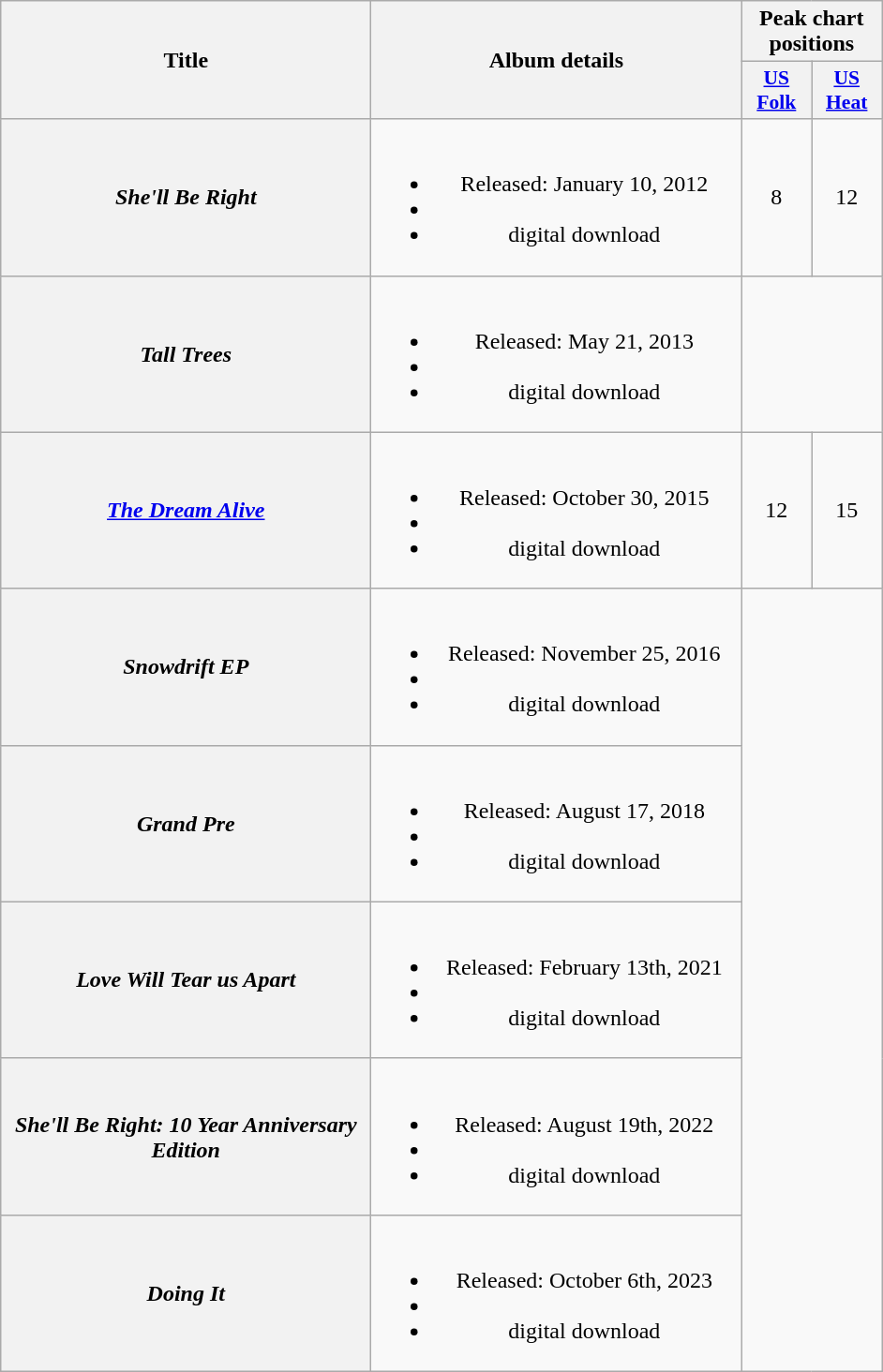<table class="wikitable plainrowheaders" style="text-align:center;">
<tr>
<th scope="col" rowspan="2" style="width:16em;">Title</th>
<th scope="col" rowspan="2" style="width:16em;">Album details</th>
<th scope="col" colspan="2">Peak chart positions</th>
</tr>
<tr>
<th style="width:3em; font-size:90%"><a href='#'>US<br>Folk</a></th>
<th style="width:3em; font-size:90%"><a href='#'>US<br>Heat</a></th>
</tr>
<tr>
<th scope="row"><em>She'll Be Right</em></th>
<td><br><ul><li>Released: January 10, 2012</li><li></li><li>digital download</li></ul></td>
<td>8</td>
<td>12</td>
</tr>
<tr>
<th scope="row"><em>Tall Trees</em></th>
<td><br><ul><li>Released: May 21, 2013</li><li></li><li>digital download</li></ul></td>
</tr>
<tr>
<th scope="row"><em><a href='#'>The Dream Alive</a></em></th>
<td><br><ul><li>Released: October 30, 2015</li><li></li><li>digital download</li></ul></td>
<td>12</td>
<td>15</td>
</tr>
<tr>
<th scope="row"><em>Snowdrift EP</em></th>
<td><br><ul><li>Released: November 25, 2016</li><li></li><li>digital download</li></ul></td>
</tr>
<tr>
<th scope="row"><em>Grand Pre</em></th>
<td><br><ul><li>Released: August 17, 2018</li><li></li><li>digital download</li></ul></td>
</tr>
<tr>
<th scope="row"><em>Love Will Tear us Apart</em></th>
<td><br><ul><li>Released: February 13th, 2021</li><li></li><li>digital download</li></ul></td>
</tr>
<tr>
<th scope="row"><em>She'll Be Right: 10 Year Anniversary Edition</em></th>
<td><br><ul><li>Released: August 19th, 2022</li><li></li><li>digital download</li></ul></td>
</tr>
<tr>
<th scope="row"><em>Doing It</em></th>
<td><br><ul><li>Released: October 6th, 2023</li><li></li><li>digital download</li></ul></td>
</tr>
</table>
